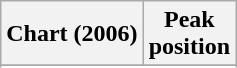<table class="wikitable sortable plainrowheaders" style="text-align:center">
<tr>
<th scope="col">Chart (2006)</th>
<th scope="col">Peak<br>position</th>
</tr>
<tr>
</tr>
<tr>
</tr>
<tr>
</tr>
<tr>
</tr>
</table>
